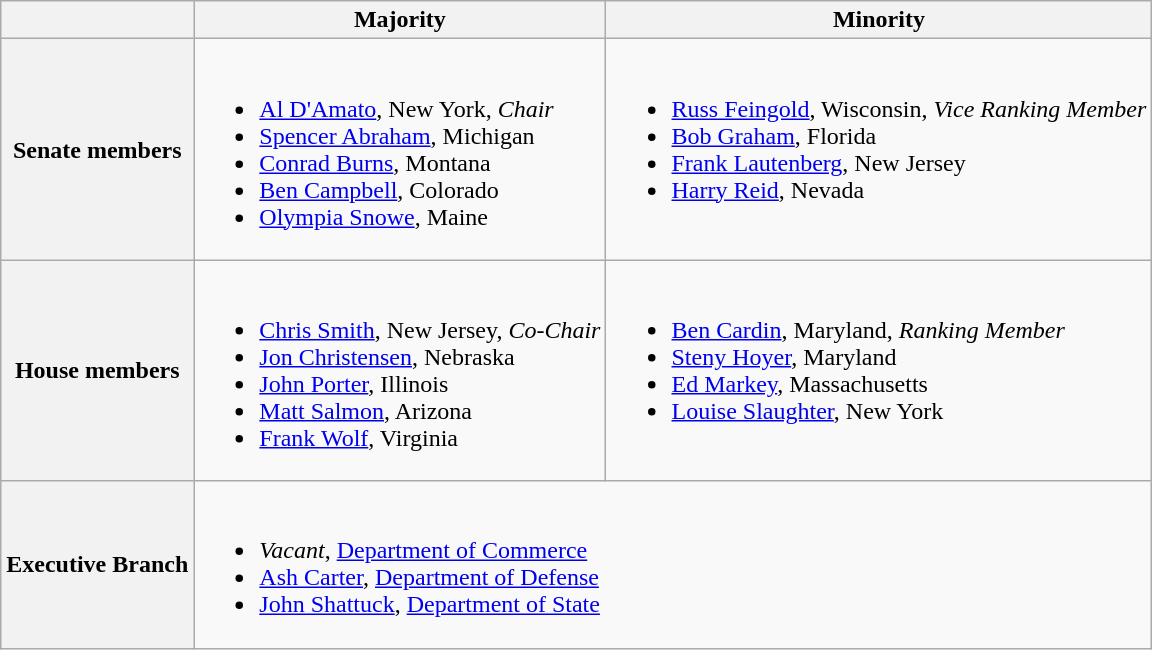<table class=wikitable>
<tr>
<th></th>
<th>Majority</th>
<th>Minority</th>
</tr>
<tr>
<th>Senate members</th>
<td valign="top" ><br><ul><li><a href='#'>Al D'Amato</a>, New York, <em>Chair</em></li><li><a href='#'>Spencer Abraham</a>, Michigan</li><li><a href='#'>Conrad Burns</a>, Montana</li><li><a href='#'>Ben Campbell</a>, Colorado</li><li><a href='#'>Olympia Snowe</a>, Maine</li></ul></td>
<td valign="top" ><br><ul><li><a href='#'>Russ Feingold</a>, Wisconsin, <em>Vice Ranking Member</em></li><li><a href='#'>Bob Graham</a>, Florida</li><li><a href='#'>Frank Lautenberg</a>, New Jersey</li><li><a href='#'>Harry Reid</a>, Nevada</li></ul></td>
</tr>
<tr>
<th>House members</th>
<td valign="top" ><br><ul><li><a href='#'>Chris Smith</a>, New Jersey, <em>Co-Chair</em></li><li><a href='#'>Jon Christensen</a>, Nebraska</li><li><a href='#'>John Porter</a>, Illinois</li><li><a href='#'>Matt Salmon</a>, Arizona</li><li><a href='#'>Frank Wolf</a>, Virginia</li></ul></td>
<td valign="top" ><br><ul><li><a href='#'>Ben Cardin</a>, Maryland, <em>Ranking Member</em></li><li><a href='#'>Steny Hoyer</a>, Maryland</li><li><a href='#'>Ed Markey</a>, Massachusetts</li><li><a href='#'>Louise Slaughter</a>, New York</li></ul></td>
</tr>
<tr>
<th>Executive Branch</th>
<td colspan=2><br><ul><li><em>Vacant</em>, <a href='#'>Department of Commerce</a></li><li><a href='#'>Ash Carter</a>, <a href='#'>Department of Defense</a></li><li><a href='#'>John Shattuck</a>, <a href='#'>Department of State</a></li></ul></td>
</tr>
</table>
